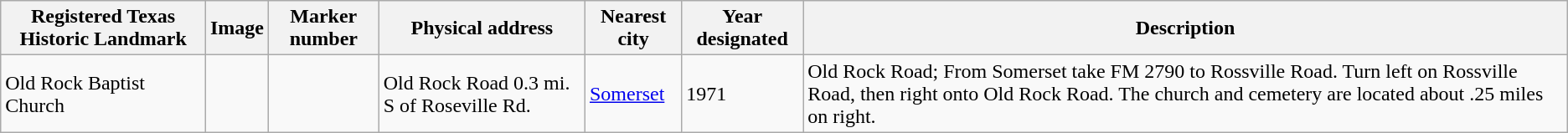<table class="wikitable sortable">
<tr>
<th>Registered Texas Historic Landmark</th>
<th>Image</th>
<th>Marker number</th>
<th>Physical address</th>
<th>Nearest city</th>
<th>Year designated</th>
<th>Description</th>
</tr>
<tr>
<td>Old Rock Baptist Church</td>
<td></td>
<td></td>
<td>Old Rock Road 0.3 mi. S of Roseville Rd.<br></td>
<td><a href='#'>Somerset</a></td>
<td>1971</td>
<td>Old Rock Road; From Somerset take FM 2790 to Rossville Road. Turn left on Rossville Road, then right onto Old Rock Road. The church and cemetery are located about .25 miles on right.</td>
</tr>
</table>
